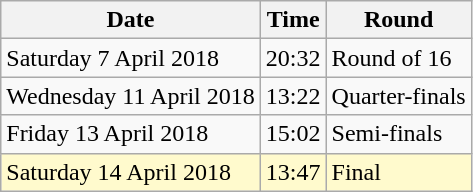<table class="wikitable">
<tr>
<th>Date</th>
<th>Time</th>
<th>Round</th>
</tr>
<tr>
<td>Saturday 7 April 2018</td>
<td>20:32</td>
<td>Round of 16</td>
</tr>
<tr>
<td>Wednesday 11 April 2018</td>
<td>13:22</td>
<td>Quarter-finals</td>
</tr>
<tr>
<td>Friday 13 April 2018</td>
<td>15:02</td>
<td>Semi-finals</td>
</tr>
<tr>
<td style=background:lemonchiffon>Saturday 14 April 2018</td>
<td style=background:lemonchiffon>13:47</td>
<td style=background:lemonchiffon>Final</td>
</tr>
</table>
